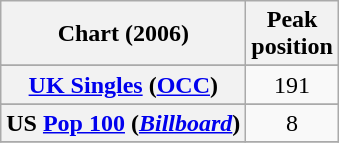<table class="wikitable sortable plainrowheaders" style="text-align:center">
<tr>
<th>Chart (2006)</th>
<th>Peak<br>position</th>
</tr>
<tr>
</tr>
<tr>
<th scope="row"><a href='#'>UK Singles</a> (<a href='#'>OCC</a>)</th>
<td>191</td>
</tr>
<tr>
</tr>
<tr>
</tr>
<tr>
</tr>
<tr>
</tr>
<tr>
<th scope="row">US <a href='#'>Pop 100</a> (<em><a href='#'>Billboard</a></em>)</th>
<td align="center">8</td>
</tr>
<tr>
</tr>
</table>
